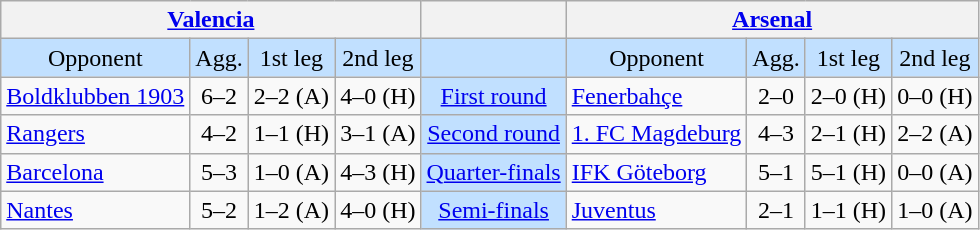<table class="wikitable" style="text-align:center">
<tr>
<th colspan=4> <a href='#'>Valencia</a></th>
<th></th>
<th colspan=4> <a href='#'>Arsenal</a></th>
</tr>
<tr style="background:#c1e0ff">
<td>Opponent</td>
<td>Agg.</td>
<td>1st leg</td>
<td>2nd leg</td>
<td></td>
<td>Opponent</td>
<td>Agg.</td>
<td>1st leg</td>
<td>2nd leg</td>
</tr>
<tr>
<td align=left> <a href='#'>Boldklubben 1903</a></td>
<td>6–2</td>
<td>2–2 (A)</td>
<td>4–0 (H)</td>
<td style="background:#c1e0ff;"><a href='#'>First round</a></td>
<td align=left> <a href='#'>Fenerbahçe</a></td>
<td>2–0</td>
<td>2–0 (H)</td>
<td>0–0 (H)</td>
</tr>
<tr>
<td align=left> <a href='#'>Rangers</a></td>
<td>4–2</td>
<td>1–1 (H)</td>
<td>3–1 (A)</td>
<td style="background:#c1e0ff;"><a href='#'>Second round</a></td>
<td align=left> <a href='#'>1. FC Magdeburg</a></td>
<td>4–3</td>
<td>2–1 (H)</td>
<td>2–2 (A)</td>
</tr>
<tr>
<td align=left> <a href='#'>Barcelona</a></td>
<td>5–3</td>
<td>1–0 (A)</td>
<td>4–3 (H)</td>
<td style="background:#c1e0ff;"><a href='#'>Quarter-finals</a></td>
<td align=left> <a href='#'>IFK Göteborg</a></td>
<td>5–1</td>
<td>5–1 (H)</td>
<td>0–0 (A)</td>
</tr>
<tr>
<td align=left> <a href='#'>Nantes</a></td>
<td>5–2</td>
<td>1–2 (A)</td>
<td>4–0 (H)</td>
<td style="background:#c1e0ff;"><a href='#'>Semi-finals</a></td>
<td align=left> <a href='#'>Juventus</a></td>
<td>2–1</td>
<td>1–1 (H)</td>
<td>1–0 (A)</td>
</tr>
</table>
